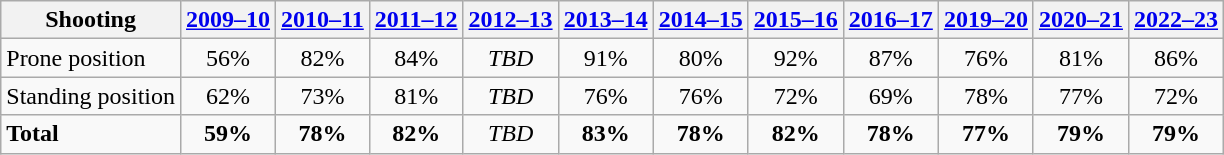<table class="wikitable" style="text-align: center;">
<tr ">
<th align=left>Shooting</th>
<th colspan=1><a href='#'>2009–10</a></th>
<th colspan=1><a href='#'>2010–11</a></th>
<th colspan=1><a href='#'>2011–12</a></th>
<th colspan=1><a href='#'>2012–13</a></th>
<th colspan=1><a href='#'>2013–14</a></th>
<th colspan=1><a href='#'>2014–15</a></th>
<th colspan=1><a href='#'>2015–16</a></th>
<th colspan=1><a href='#'>2016–17</a></th>
<th colspan=1><a href='#'>2019–20</a></th>
<th colspan=1><a href='#'>2020–21</a></th>
<th colspan=1><a href='#'>2022–23</a></th>
</tr>
<tr>
<td align=left>Prone position</td>
<td>56%</td>
<td>82%</td>
<td>84%</td>
<td><em>TBD</em></td>
<td>91%</td>
<td>80%</td>
<td>92%</td>
<td>87%</td>
<td>76%</td>
<td>81%</td>
<td>86%</td>
</tr>
<tr>
<td align=left>Standing position</td>
<td>62%</td>
<td>73%</td>
<td>81%</td>
<td><em>TBD</em></td>
<td>76%</td>
<td>76%</td>
<td>72%</td>
<td>69%</td>
<td>78%</td>
<td>77%</td>
<td>72%</td>
</tr>
<tr>
<td align=left><strong>Total</strong></td>
<td><strong>59%</strong></td>
<td><strong>78%</strong></td>
<td><strong>82%</strong></td>
<td><em>TBD</em></td>
<td><strong>83%</strong></td>
<td><strong>78%</strong></td>
<td><strong>82%</strong></td>
<td><strong>78%</strong></td>
<td><strong>77%</strong></td>
<td><strong>79%</strong></td>
<td><strong>79%</strong></td>
</tr>
</table>
